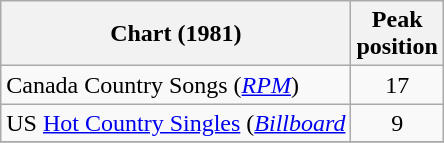<table class="wikitable sortable">
<tr>
<th align="left">Chart (1981)</th>
<th align="center">Peak<br>position</th>
</tr>
<tr>
<td align="left">Canada Country Songs (<em><a href='#'>RPM</a></em>)</td>
<td align="center">17</td>
</tr>
<tr>
<td align="left">US <a href='#'>Hot Country Singles</a> (<em><a href='#'>Billboard</a></em></td>
<td align="center">9</td>
</tr>
<tr>
</tr>
</table>
